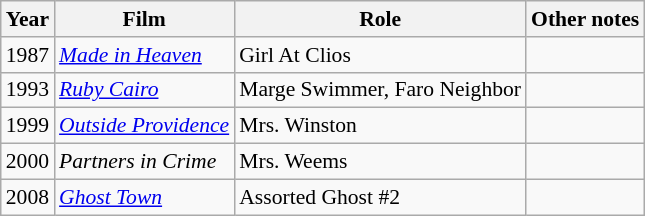<table class="wikitable" style="font-size: 90%;">
<tr>
<th>Year</th>
<th>Film</th>
<th>Role</th>
<th>Other notes</th>
</tr>
<tr>
<td>1987</td>
<td><em><a href='#'>Made in Heaven</a></em></td>
<td>Girl At Clios</td>
<td></td>
</tr>
<tr>
<td>1993</td>
<td><em><a href='#'>Ruby Cairo</a></em></td>
<td>Marge Swimmer, Faro Neighbor</td>
<td></td>
</tr>
<tr>
<td>1999</td>
<td><em><a href='#'>Outside Providence</a></em></td>
<td>Mrs. Winston</td>
<td></td>
</tr>
<tr>
<td>2000</td>
<td><em>Partners in Crime</em></td>
<td>Mrs. Weems</td>
<td></td>
</tr>
<tr>
<td>2008</td>
<td><em><a href='#'>Ghost Town</a></em></td>
<td>Assorted Ghost #2</td>
<td></td>
</tr>
</table>
